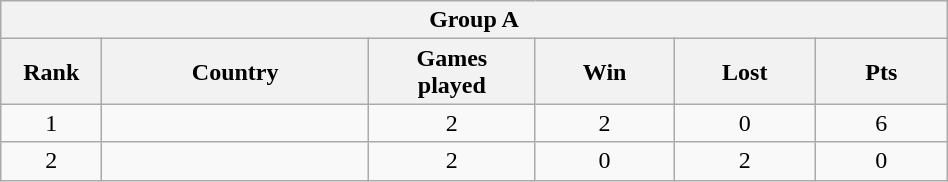<table class="wikitable" style= "text-align: center; Width:50%">
<tr>
<th colspan= 6>Group A</th>
</tr>
<tr>
<th width=2%>Rank</th>
<th width=10%>Country</th>
<th width=5%>Games <br> played</th>
<th width=5%>Win</th>
<th width=5%>Lost</th>
<th width=5%>Pts</th>
</tr>
<tr>
<td>1</td>
<td style= "text-align: left"></td>
<td>2</td>
<td>2</td>
<td>0</td>
<td>6</td>
</tr>
<tr>
<td>2</td>
<td style= "text-align: left"></td>
<td>2</td>
<td>0</td>
<td>2</td>
<td>0</td>
</tr>
</table>
